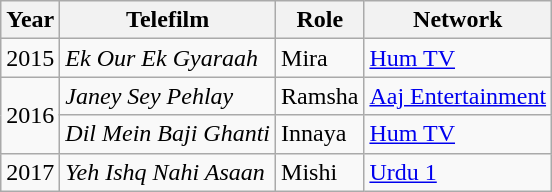<table class="wikitable">
<tr>
<th>Year</th>
<th>Telefilm</th>
<th>Role</th>
<th>Network</th>
</tr>
<tr>
<td>2015</td>
<td><em>Ek Our Ek Gyaraah</em></td>
<td>Mira</td>
<td><a href='#'>Hum TV</a></td>
</tr>
<tr>
<td rowspan="2">2016</td>
<td><em>Janey Sey Pehlay</em></td>
<td>Ramsha</td>
<td><a href='#'>Aaj Entertainment</a></td>
</tr>
<tr>
<td><em>Dil Mein Baji Ghanti</em></td>
<td>Innaya</td>
<td><a href='#'>Hum TV</a></td>
</tr>
<tr>
<td>2017</td>
<td><em>Yeh Ishq Nahi Asaan</em></td>
<td>Mishi</td>
<td><a href='#'>Urdu 1</a></td>
</tr>
</table>
